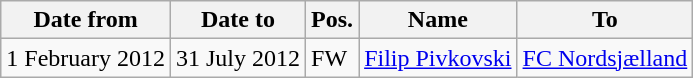<table class="wikitable">
<tr>
<th>Date from</th>
<th>Date to</th>
<th>Pos.</th>
<th>Name</th>
<th>To</th>
</tr>
<tr>
<td>1 February 2012</td>
<td>31 July 2012</td>
<td>FW</td>
<td><a href='#'>Filip Pivkovski</a></td>
<td><a href='#'>FC Nordsjælland</a></td>
</tr>
</table>
